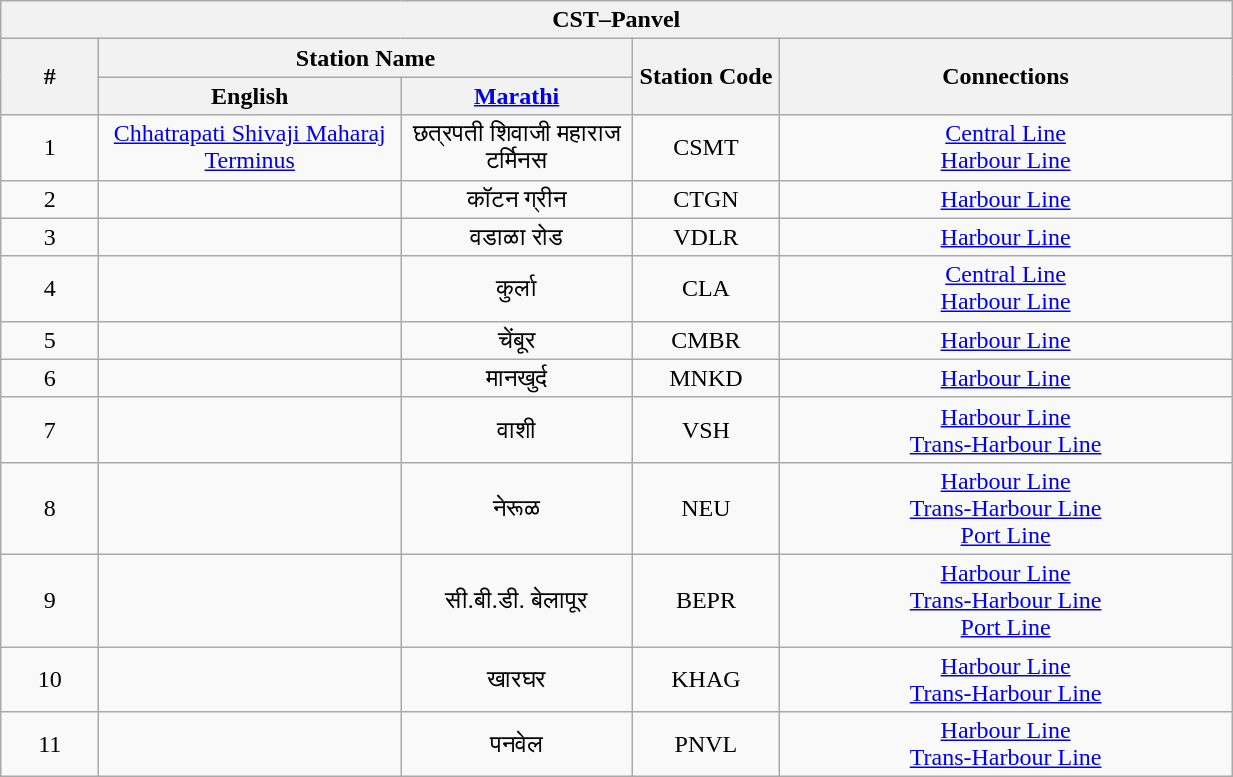<table class="wikitable"  style="text-align:center; width:65%;">
<tr>
<th colspan="5"><span><strong>CST–Panvel</strong></span></th>
</tr>
<tr>
<th style="width:1%;" rowspan="2">#</th>
<th colspan="2" style="width:5%;">Station Name</th>
<th style="width:1%;" rowspan="2">Station Code</th>
<th style="width:5%;" rowspan="2">Connections</th>
</tr>
<tr>
<th>English</th>
<th><a href='#'>Marathi</a></th>
</tr>
<tr>
<td>1</td>
<td><a href='#'>Chhatrapati Shivaji Maharaj Terminus</a></td>
<td>छत्रपती शिवाजी महाराज टर्मिनस</td>
<td>CSMT</td>
<td><a href='#'>Central Line</a><br><a href='#'>Harbour Line</a></td>
</tr>
<tr>
<td>2</td>
<td></td>
<td>कॉटन ग्रीन</td>
<td>CTGN</td>
<td><a href='#'>Harbour Line</a></td>
</tr>
<tr>
<td>3</td>
<td></td>
<td>वडाळा रोड</td>
<td>VDLR</td>
<td><a href='#'>Harbour Line</a></td>
</tr>
<tr>
<td>4</td>
<td></td>
<td>कुर्ला</td>
<td>CLA</td>
<td><a href='#'>Central Line</a><br><a href='#'>Harbour Line</a></td>
</tr>
<tr>
<td>5</td>
<td></td>
<td>चेंबूर</td>
<td>CMBR</td>
<td><a href='#'>Harbour Line</a></td>
</tr>
<tr>
<td>6</td>
<td></td>
<td>मानखुर्द</td>
<td>MNKD</td>
<td><a href='#'>Harbour Line</a></td>
</tr>
<tr>
<td>7</td>
<td></td>
<td>वाशी</td>
<td>VSH</td>
<td><a href='#'>Harbour Line</a><br><a href='#'>Trans-Harbour Line</a></td>
</tr>
<tr>
<td>8</td>
<td></td>
<td>नेरूळ</td>
<td>NEU</td>
<td><a href='#'>Harbour Line</a><br><a href='#'>Trans-Harbour Line</a><br><a href='#'>Port Line</a></td>
</tr>
<tr>
<td>9</td>
<td></td>
<td>सी.बी.डी. बेलापूर</td>
<td>BEPR</td>
<td><a href='#'>Harbour Line</a><br><a href='#'>Trans-Harbour Line</a><br><a href='#'>Port Line</a></td>
</tr>
<tr>
<td>10</td>
<td></td>
<td>खारघर</td>
<td>KHAG</td>
<td><a href='#'>Harbour Line</a><br><a href='#'>Trans-Harbour Line</a></td>
</tr>
<tr>
<td>11</td>
<td></td>
<td>पनवेल</td>
<td>PNVL</td>
<td><a href='#'>Harbour Line</a><br><a href='#'>Trans-Harbour Line</a></td>
</tr>
</table>
